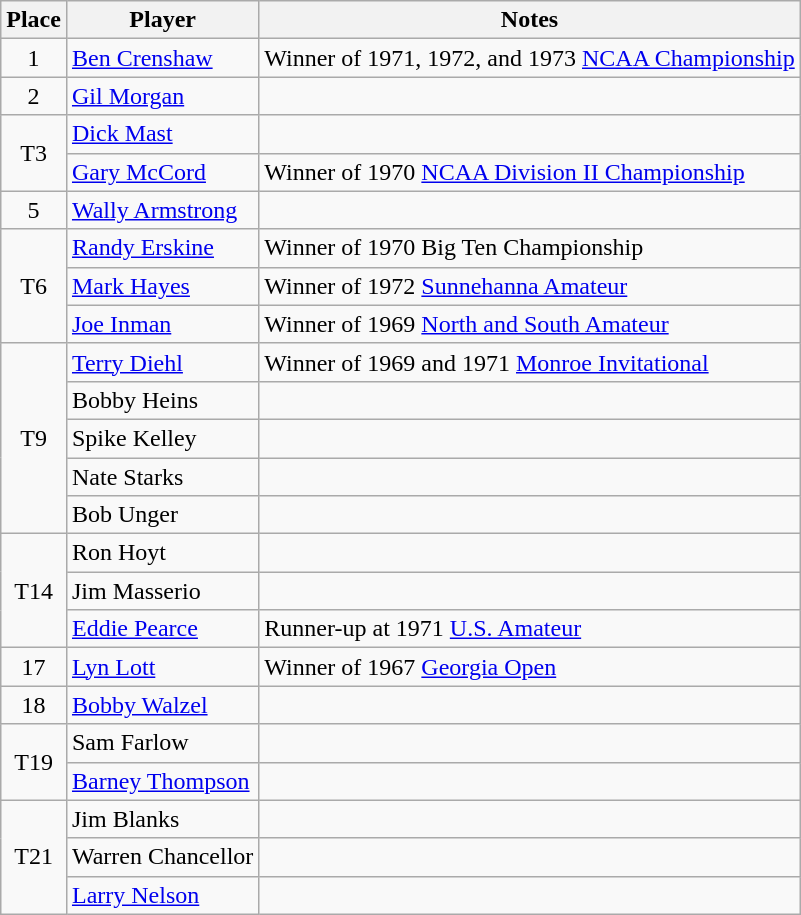<table class="wikitable sortable">
<tr>
<th>Place</th>
<th>Player</th>
<th>Notes</th>
</tr>
<tr>
<td align=center>1</td>
<td> <a href='#'>Ben Crenshaw</a></td>
<td>Winner of 1971, 1972, and 1973 <a href='#'>NCAA Championship</a></td>
</tr>
<tr>
<td align=center>2</td>
<td> <a href='#'>Gil Morgan</a></td>
<td></td>
</tr>
<tr>
<td rowspan=2 align=center>T3</td>
<td> <a href='#'>Dick Mast</a></td>
<td></td>
</tr>
<tr>
<td> <a href='#'>Gary McCord</a></td>
<td>Winner of 1970 <a href='#'>NCAA Division II Championship</a></td>
</tr>
<tr>
<td align=center>5</td>
<td> <a href='#'>Wally Armstrong</a></td>
<td></td>
</tr>
<tr>
<td rowspan=3 align=center>T6</td>
<td> <a href='#'>Randy Erskine</a></td>
<td>Winner of 1970 Big Ten Championship</td>
</tr>
<tr>
<td> <a href='#'>Mark Hayes</a></td>
<td>Winner of 1972 <a href='#'>Sunnehanna Amateur</a></td>
</tr>
<tr>
<td> <a href='#'>Joe Inman</a></td>
<td>Winner of 1969 <a href='#'>North and South Amateur</a></td>
</tr>
<tr>
<td rowspan=5 align=center>T9</td>
<td> <a href='#'>Terry Diehl</a></td>
<td>Winner of 1969 and 1971 <a href='#'>Monroe Invitational</a></td>
</tr>
<tr>
<td> Bobby Heins</td>
<td></td>
</tr>
<tr>
<td> Spike Kelley</td>
<td></td>
</tr>
<tr>
<td> Nate Starks</td>
<td></td>
</tr>
<tr>
<td> Bob Unger</td>
<td></td>
</tr>
<tr>
<td rowspan=3 align=center>T14</td>
<td> Ron Hoyt</td>
<td></td>
</tr>
<tr>
<td> Jim Masserio</td>
<td></td>
</tr>
<tr>
<td> <a href='#'>Eddie Pearce</a></td>
<td>Runner-up at 1971 <a href='#'>U.S. Amateur</a></td>
</tr>
<tr>
<td align=center>17</td>
<td> <a href='#'>Lyn Lott</a></td>
<td>Winner of 1967 <a href='#'>Georgia Open</a></td>
</tr>
<tr>
<td align=center>18</td>
<td> <a href='#'>Bobby Walzel</a></td>
<td></td>
</tr>
<tr>
<td rowspan=2 align=center>T19</td>
<td> Sam Farlow</td>
<td></td>
</tr>
<tr>
<td> <a href='#'>Barney Thompson</a></td>
<td></td>
</tr>
<tr>
<td rowspan=3 align=center>T21</td>
<td> Jim Blanks</td>
<td></td>
</tr>
<tr>
<td> Warren Chancellor</td>
<td></td>
</tr>
<tr>
<td> <a href='#'>Larry Nelson</a></td>
<td></td>
</tr>
</table>
